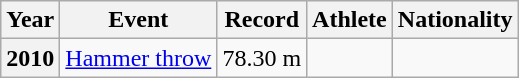<table class="wikitable sortable plainrowheaders">
<tr>
<th scope="col">Year</th>
<th scope="col">Event</th>
<th scope="col">Record</th>
<th scope="col">Athlete</th>
<th scope="col">Nationality</th>
</tr>
<tr>
<th scope="row"><strong>2010</strong></th>
<td><a href='#'>Hammer throw</a></td>
<td>78.30 m</td>
<td></td>
<td></td>
</tr>
</table>
